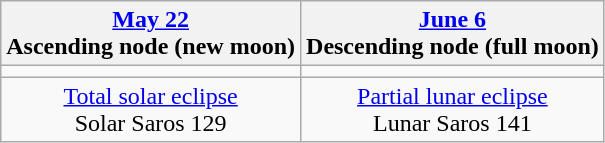<table class="wikitable">
<tr>
<th><a href='#'>May 22</a><br>Ascending node (new moon)<br></th>
<th><a href='#'>June 6</a><br>Descending node (full moon)<br></th>
</tr>
<tr>
<td></td>
<td></td>
</tr>
<tr align=center>
<td><a href='#'>Total solar eclipse</a><br>Solar Saros 129</td>
<td><a href='#'>Partial lunar eclipse</a><br>Lunar Saros 141</td>
</tr>
</table>
